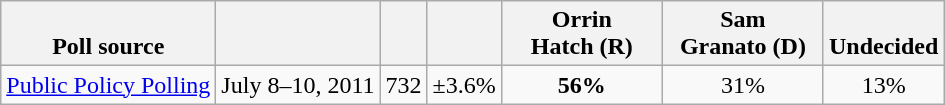<table class="wikitable" style="text-align:center">
<tr valign=bottom>
<th>Poll source</th>
<th></th>
<th></th>
<th></th>
<th style="width:100px;">Orrin<br>Hatch (R)</th>
<th style="width:100px;">Sam<br>Granato (D)</th>
<th>Undecided</th>
</tr>
<tr>
<td align=left><a href='#'>Public Policy Polling</a></td>
<td>July 8–10, 2011</td>
<td>732</td>
<td>±3.6%</td>
<td><strong>56%</strong></td>
<td>31%</td>
<td>13%</td>
</tr>
</table>
